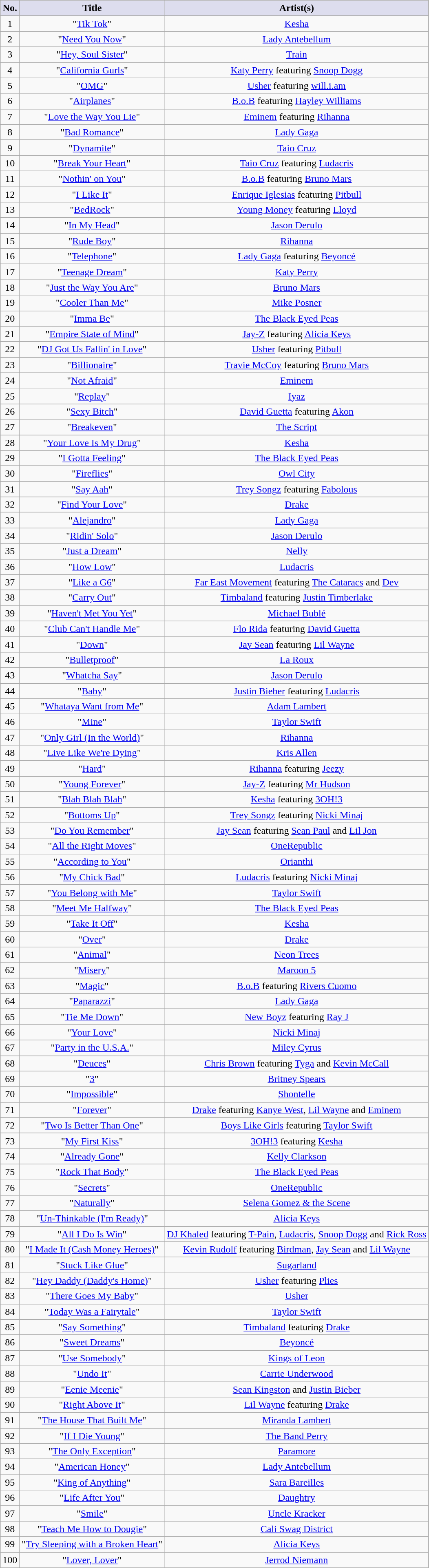<table class="wikitable sortable" style="text-align: center">
<tr>
<th scope="col" style="background:#dde;">No.</th>
<th scope="col" style="background:#dde;">Title</th>
<th scope="col" style="background:#dde;">Artist(s)</th>
</tr>
<tr>
<td>1</td>
<td>"<a href='#'>Tik Tok</a>"</td>
<td><a href='#'>Kesha</a></td>
</tr>
<tr>
<td>2</td>
<td>"<a href='#'>Need You Now</a>"</td>
<td><a href='#'>Lady Antebellum</a></td>
</tr>
<tr>
<td>3</td>
<td>"<a href='#'>Hey, Soul Sister</a>"</td>
<td><a href='#'>Train</a></td>
</tr>
<tr>
<td>4</td>
<td>"<a href='#'>California Gurls</a>"</td>
<td><a href='#'>Katy Perry</a> featuring <a href='#'>Snoop Dogg</a></td>
</tr>
<tr>
<td>5</td>
<td>"<a href='#'>OMG</a>"</td>
<td><a href='#'>Usher</a> featuring <a href='#'>will.i.am</a></td>
</tr>
<tr>
<td>6</td>
<td>"<a href='#'>Airplanes</a>"</td>
<td><a href='#'>B.o.B</a> featuring <a href='#'>Hayley Williams</a></td>
</tr>
<tr>
<td>7</td>
<td>"<a href='#'>Love the Way You Lie</a>"</td>
<td><a href='#'>Eminem</a> featuring <a href='#'>Rihanna</a></td>
</tr>
<tr>
<td>8</td>
<td>"<a href='#'>Bad Romance</a>"</td>
<td><a href='#'>Lady Gaga</a></td>
</tr>
<tr>
<td>9</td>
<td>"<a href='#'>Dynamite</a>"</td>
<td><a href='#'>Taio Cruz</a></td>
</tr>
<tr>
<td>10</td>
<td>"<a href='#'>Break Your Heart</a>"</td>
<td><a href='#'>Taio Cruz</a> featuring <a href='#'>Ludacris</a></td>
</tr>
<tr>
<td>11</td>
<td>"<a href='#'>Nothin' on You</a>"</td>
<td><a href='#'>B.o.B</a> featuring <a href='#'>Bruno Mars</a></td>
</tr>
<tr>
<td>12</td>
<td>"<a href='#'>I Like It</a>"</td>
<td><a href='#'>Enrique Iglesias</a> featuring <a href='#'>Pitbull</a></td>
</tr>
<tr>
<td>13</td>
<td>"<a href='#'>BedRock</a>"</td>
<td><a href='#'>Young Money</a> featuring <a href='#'>Lloyd</a></td>
</tr>
<tr>
<td>14</td>
<td>"<a href='#'>In My Head</a>"</td>
<td><a href='#'>Jason Derulo</a></td>
</tr>
<tr>
<td>15</td>
<td>"<a href='#'>Rude Boy</a>"</td>
<td><a href='#'>Rihanna</a></td>
</tr>
<tr>
<td>16</td>
<td>"<a href='#'>Telephone</a>"</td>
<td><a href='#'>Lady Gaga</a> featuring <a href='#'>Beyoncé</a></td>
</tr>
<tr>
<td>17</td>
<td>"<a href='#'>Teenage Dream</a>"</td>
<td><a href='#'>Katy Perry</a></td>
</tr>
<tr>
<td>18</td>
<td>"<a href='#'>Just the Way You Are</a>"</td>
<td><a href='#'>Bruno Mars</a></td>
</tr>
<tr>
<td>19</td>
<td>"<a href='#'>Cooler Than Me</a>"</td>
<td><a href='#'>Mike Posner</a></td>
</tr>
<tr>
<td>20</td>
<td>"<a href='#'>Imma Be</a>"</td>
<td><a href='#'>The Black Eyed Peas</a></td>
</tr>
<tr>
<td>21</td>
<td>"<a href='#'>Empire State of Mind</a>"</td>
<td><a href='#'>Jay-Z</a> featuring <a href='#'>Alicia Keys</a></td>
</tr>
<tr>
<td>22</td>
<td>"<a href='#'>DJ Got Us Fallin' in Love</a>"</td>
<td><a href='#'>Usher</a> featuring <a href='#'>Pitbull</a></td>
</tr>
<tr>
<td>23</td>
<td>"<a href='#'>Billionaire</a>"</td>
<td><a href='#'>Travie McCoy</a> featuring <a href='#'>Bruno Mars</a></td>
</tr>
<tr>
<td>24</td>
<td>"<a href='#'>Not Afraid</a>"</td>
<td><a href='#'>Eminem</a></td>
</tr>
<tr>
<td>25</td>
<td>"<a href='#'>Replay</a>"</td>
<td><a href='#'>Iyaz</a></td>
</tr>
<tr>
<td>26</td>
<td>"<a href='#'>Sexy Bitch</a>"</td>
<td><a href='#'>David Guetta</a> featuring <a href='#'>Akon</a></td>
</tr>
<tr>
<td>27</td>
<td>"<a href='#'>Breakeven</a>"</td>
<td><a href='#'>The Script</a></td>
</tr>
<tr>
<td>28</td>
<td>"<a href='#'>Your Love Is My Drug</a>"</td>
<td><a href='#'>Kesha</a></td>
</tr>
<tr>
<td>29</td>
<td>"<a href='#'>I Gotta Feeling</a>"</td>
<td><a href='#'>The Black Eyed Peas</a></td>
</tr>
<tr>
<td>30</td>
<td>"<a href='#'>Fireflies</a>"</td>
<td><a href='#'>Owl City</a></td>
</tr>
<tr>
<td>31</td>
<td>"<a href='#'>Say Aah</a>"</td>
<td><a href='#'>Trey Songz</a> featuring <a href='#'>Fabolous</a></td>
</tr>
<tr>
<td>32</td>
<td>"<a href='#'>Find Your Love</a>"</td>
<td><a href='#'>Drake</a></td>
</tr>
<tr>
<td>33</td>
<td>"<a href='#'>Alejandro</a>"</td>
<td><a href='#'>Lady Gaga</a></td>
</tr>
<tr>
<td>34</td>
<td>"<a href='#'>Ridin' Solo</a>"</td>
<td><a href='#'>Jason Derulo</a></td>
</tr>
<tr>
<td>35</td>
<td>"<a href='#'>Just a Dream</a>"</td>
<td><a href='#'>Nelly</a></td>
</tr>
<tr>
<td>36</td>
<td>"<a href='#'>How Low</a>"</td>
<td><a href='#'>Ludacris</a></td>
</tr>
<tr>
<td>37</td>
<td>"<a href='#'>Like a G6</a>"</td>
<td><a href='#'>Far East Movement</a> featuring <a href='#'>The Cataracs</a> and <a href='#'>Dev</a></td>
</tr>
<tr>
<td>38</td>
<td>"<a href='#'>Carry Out</a>"</td>
<td><a href='#'>Timbaland</a> featuring <a href='#'>Justin Timberlake</a></td>
</tr>
<tr>
<td>39</td>
<td>"<a href='#'>Haven't Met You Yet</a>"</td>
<td><a href='#'>Michael Bublé</a></td>
</tr>
<tr>
<td>40</td>
<td>"<a href='#'>Club Can't Handle Me</a>"</td>
<td><a href='#'>Flo Rida</a> featuring <a href='#'>David Guetta</a></td>
</tr>
<tr>
<td>41</td>
<td>"<a href='#'>Down</a>"</td>
<td><a href='#'>Jay Sean</a> featuring <a href='#'>Lil Wayne</a></td>
</tr>
<tr>
<td>42</td>
<td>"<a href='#'>Bulletproof</a>"</td>
<td><a href='#'>La Roux</a></td>
</tr>
<tr>
<td>43</td>
<td>"<a href='#'>Whatcha Say</a>"</td>
<td><a href='#'>Jason Derulo</a></td>
</tr>
<tr>
<td>44</td>
<td>"<a href='#'>Baby</a>"</td>
<td><a href='#'>Justin Bieber</a> featuring <a href='#'>Ludacris</a></td>
</tr>
<tr>
<td>45</td>
<td>"<a href='#'>Whataya Want from Me</a>"</td>
<td><a href='#'>Adam Lambert</a></td>
</tr>
<tr>
<td>46</td>
<td>"<a href='#'>Mine</a>"</td>
<td><a href='#'>Taylor Swift</a></td>
</tr>
<tr>
<td>47</td>
<td>"<a href='#'>Only Girl (In the World)</a>"</td>
<td><a href='#'>Rihanna</a></td>
</tr>
<tr>
<td>48</td>
<td>"<a href='#'>Live Like We're Dying</a>"</td>
<td><a href='#'>Kris Allen</a></td>
</tr>
<tr>
<td>49</td>
<td>"<a href='#'>Hard</a>"</td>
<td><a href='#'>Rihanna</a> featuring <a href='#'>Jeezy</a></td>
</tr>
<tr>
<td>50</td>
<td>"<a href='#'>Young Forever</a>"</td>
<td><a href='#'>Jay-Z</a> featuring <a href='#'>Mr Hudson</a></td>
</tr>
<tr>
<td>51</td>
<td>"<a href='#'>Blah Blah Blah</a>"</td>
<td><a href='#'>Kesha</a> featuring <a href='#'>3OH!3</a></td>
</tr>
<tr>
<td>52</td>
<td>"<a href='#'>Bottoms Up</a>"</td>
<td><a href='#'>Trey Songz</a> featuring <a href='#'>Nicki Minaj</a></td>
</tr>
<tr>
<td>53</td>
<td>"<a href='#'>Do You Remember</a>"</td>
<td><a href='#'>Jay Sean</a> featuring <a href='#'>Sean Paul</a> and <a href='#'>Lil Jon</a></td>
</tr>
<tr>
<td>54</td>
<td>"<a href='#'>All the Right Moves</a>"</td>
<td><a href='#'>OneRepublic</a></td>
</tr>
<tr>
<td>55</td>
<td>"<a href='#'>According to You</a>"</td>
<td><a href='#'>Orianthi</a></td>
</tr>
<tr>
<td>56</td>
<td>"<a href='#'>My Chick Bad</a>"</td>
<td><a href='#'>Ludacris</a> featuring <a href='#'>Nicki Minaj</a></td>
</tr>
<tr>
<td>57</td>
<td>"<a href='#'>You Belong with Me</a>"</td>
<td><a href='#'>Taylor Swift</a></td>
</tr>
<tr>
<td>58</td>
<td>"<a href='#'>Meet Me Halfway</a>"</td>
<td><a href='#'>The Black Eyed Peas</a></td>
</tr>
<tr>
<td>59</td>
<td>"<a href='#'>Take It Off</a>"</td>
<td><a href='#'>Kesha</a></td>
</tr>
<tr>
<td>60</td>
<td>"<a href='#'>Over</a>"</td>
<td><a href='#'>Drake</a></td>
</tr>
<tr>
<td>61</td>
<td>"<a href='#'>Animal</a>"</td>
<td><a href='#'>Neon Trees</a></td>
</tr>
<tr>
<td>62</td>
<td>"<a href='#'>Misery</a>"</td>
<td><a href='#'>Maroon 5</a></td>
</tr>
<tr>
<td>63</td>
<td>"<a href='#'>Magic</a>"</td>
<td><a href='#'>B.o.B</a> featuring <a href='#'>Rivers Cuomo</a></td>
</tr>
<tr>
<td>64</td>
<td>"<a href='#'>Paparazzi</a>"</td>
<td><a href='#'>Lady Gaga</a></td>
</tr>
<tr>
<td>65</td>
<td>"<a href='#'>Tie Me Down</a>"</td>
<td><a href='#'>New Boyz</a> featuring <a href='#'>Ray J</a></td>
</tr>
<tr>
<td>66</td>
<td>"<a href='#'>Your Love</a>"</td>
<td><a href='#'>Nicki Minaj</a></td>
</tr>
<tr>
<td>67</td>
<td>"<a href='#'>Party in the U.S.A.</a>"</td>
<td><a href='#'>Miley Cyrus</a></td>
</tr>
<tr>
<td>68</td>
<td>"<a href='#'>Deuces</a>"</td>
<td><a href='#'>Chris Brown</a> featuring <a href='#'>Tyga</a> and <a href='#'>Kevin McCall</a></td>
</tr>
<tr>
<td>69</td>
<td>"<a href='#'>3</a>"</td>
<td><a href='#'>Britney Spears</a></td>
</tr>
<tr>
<td>70</td>
<td>"<a href='#'>Impossible</a>"</td>
<td><a href='#'>Shontelle</a></td>
</tr>
<tr>
<td>71</td>
<td>"<a href='#'>Forever</a>"</td>
<td><a href='#'>Drake</a> featuring <a href='#'>Kanye West</a>, <a href='#'>Lil Wayne</a> and <a href='#'>Eminem</a></td>
</tr>
<tr>
<td>72</td>
<td>"<a href='#'>Two Is Better Than One</a>"</td>
<td><a href='#'>Boys Like Girls</a> featuring <a href='#'>Taylor Swift</a></td>
</tr>
<tr>
<td>73</td>
<td>"<a href='#'>My First Kiss</a>"</td>
<td><a href='#'>3OH!3</a> featuring <a href='#'>Kesha</a></td>
</tr>
<tr>
<td>74</td>
<td>"<a href='#'>Already Gone</a>"</td>
<td><a href='#'>Kelly Clarkson</a></td>
</tr>
<tr>
<td>75</td>
<td>"<a href='#'>Rock That Body</a>"</td>
<td><a href='#'>The Black Eyed Peas</a></td>
</tr>
<tr>
<td>76</td>
<td>"<a href='#'>Secrets</a>"</td>
<td><a href='#'>OneRepublic</a></td>
</tr>
<tr>
<td>77</td>
<td>"<a href='#'>Naturally</a>"</td>
<td><a href='#'>Selena Gomez & the Scene</a></td>
</tr>
<tr>
<td>78</td>
<td>"<a href='#'>Un-Thinkable (I'm Ready)</a>"</td>
<td><a href='#'>Alicia Keys</a></td>
</tr>
<tr>
<td>79</td>
<td>"<a href='#'>All I Do Is Win</a>"</td>
<td><a href='#'>DJ Khaled</a> featuring <a href='#'>T-Pain</a>, <a href='#'>Ludacris</a>, <a href='#'>Snoop Dogg</a> and <a href='#'>Rick Ross</a></td>
</tr>
<tr>
<td>80</td>
<td>"<a href='#'>I Made It (Cash Money Heroes)</a>"</td>
<td><a href='#'>Kevin Rudolf</a> featuring <a href='#'>Birdman</a>, <a href='#'>Jay Sean</a> and <a href='#'>Lil Wayne</a></td>
</tr>
<tr>
<td>81</td>
<td>"<a href='#'>Stuck Like Glue</a>"</td>
<td><a href='#'>Sugarland</a></td>
</tr>
<tr>
<td>82</td>
<td>"<a href='#'>Hey Daddy (Daddy's Home)</a>"</td>
<td><a href='#'>Usher</a> featuring <a href='#'>Plies</a></td>
</tr>
<tr>
<td>83</td>
<td>"<a href='#'>There Goes My Baby</a>"</td>
<td><a href='#'>Usher</a></td>
</tr>
<tr>
<td>84</td>
<td>"<a href='#'>Today Was a Fairytale</a>"</td>
<td><a href='#'>Taylor Swift</a></td>
</tr>
<tr>
<td>85</td>
<td>"<a href='#'>Say Something</a>"</td>
<td><a href='#'>Timbaland</a> featuring <a href='#'>Drake</a></td>
</tr>
<tr>
<td>86</td>
<td>"<a href='#'>Sweet Dreams</a>"</td>
<td><a href='#'>Beyoncé</a></td>
</tr>
<tr>
<td>87</td>
<td>"<a href='#'>Use Somebody</a>"</td>
<td><a href='#'>Kings of Leon</a></td>
</tr>
<tr>
<td>88</td>
<td>"<a href='#'>Undo It</a>"</td>
<td><a href='#'>Carrie Underwood</a></td>
</tr>
<tr>
<td>89</td>
<td>"<a href='#'>Eenie Meenie</a>"</td>
<td><a href='#'>Sean Kingston</a> and <a href='#'>Justin Bieber</a></td>
</tr>
<tr>
<td>90</td>
<td>"<a href='#'>Right Above It</a>"</td>
<td><a href='#'>Lil Wayne</a> featuring <a href='#'>Drake</a></td>
</tr>
<tr>
<td>91</td>
<td>"<a href='#'>The House That Built Me</a>"</td>
<td><a href='#'>Miranda Lambert</a></td>
</tr>
<tr>
<td>92</td>
<td>"<a href='#'>If I Die Young</a>"</td>
<td><a href='#'>The Band Perry</a></td>
</tr>
<tr>
<td>93</td>
<td>"<a href='#'>The Only Exception</a>"</td>
<td><a href='#'>Paramore</a></td>
</tr>
<tr>
<td>94</td>
<td>"<a href='#'>American Honey</a>"</td>
<td><a href='#'>Lady Antebellum</a></td>
</tr>
<tr>
<td>95</td>
<td>"<a href='#'>King of Anything</a>"</td>
<td><a href='#'>Sara Bareilles</a></td>
</tr>
<tr>
<td>96</td>
<td>"<a href='#'>Life After You</a>"</td>
<td><a href='#'>Daughtry</a></td>
</tr>
<tr>
<td>97</td>
<td>"<a href='#'>Smile</a>"</td>
<td><a href='#'>Uncle Kracker</a></td>
</tr>
<tr>
<td>98</td>
<td>"<a href='#'>Teach Me How to Dougie</a>"</td>
<td><a href='#'>Cali Swag District</a></td>
</tr>
<tr>
<td>99</td>
<td>"<a href='#'>Try Sleeping with a Broken Heart</a>"</td>
<td><a href='#'>Alicia Keys</a></td>
</tr>
<tr>
<td>100</td>
<td>"<a href='#'>Lover, Lover</a>"</td>
<td><a href='#'>Jerrod Niemann</a></td>
</tr>
</table>
